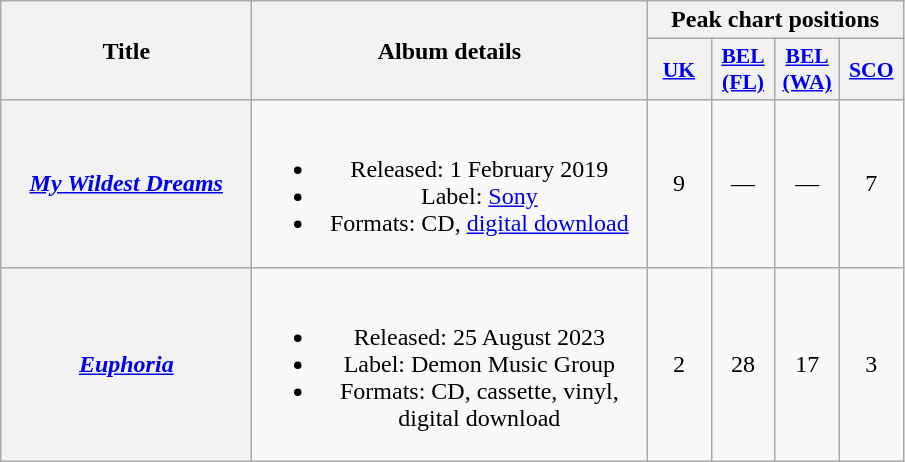<table class="wikitable plainrowheaders" style="text-align:center;">
<tr>
<th scope="col" rowspan="2" style="width:10em;">Title</th>
<th scope="col" rowspan="2" style="width:16em;">Album details</th>
<th scope="col" colspan="4">Peak chart positions</th>
</tr>
<tr>
<th scope="col" style="width:2.5em;font-size:90%;"><a href='#'>UK</a> <br></th>
<th scope="col" style="width:2.5em;font-size:90%;"><a href='#'>BEL<br>(FL)</a><br></th>
<th scope="col" style="width:2.5em;font-size:90%;"><a href='#'>BEL<br>(WA)</a><br></th>
<th scope="col" style="width:2.5em;font-size:90%;"><a href='#'>SCO</a><br></th>
</tr>
<tr>
<th scope="row"><em><a href='#'>My Wildest Dreams</a></em></th>
<td><br><ul><li>Released: 1 February 2019</li><li>Label: <a href='#'>Sony</a></li><li>Formats: CD, <a href='#'>digital download</a></li></ul></td>
<td>9</td>
<td>—</td>
<td>—</td>
<td>7</td>
</tr>
<tr>
<th scope="row"><em><a href='#'>Euphoria</a></em></th>
<td><br><ul><li>Released: 25 August 2023</li><li>Label: Demon Music Group</li><li>Formats: CD, cassette, vinyl, digital download</li></ul></td>
<td>2</td>
<td>28</td>
<td>17</td>
<td>3</td>
</tr>
</table>
